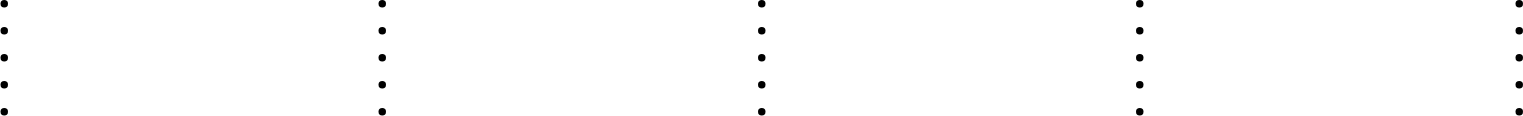<table width=100%>
<tr>
<td valign=top><br><ul><li></li><li></li><li></li><li></li><li></li></ul></td>
<td valign=top><br><ul><li></li><li></li><li></li><li></li><li></li></ul></td>
<td valign=top><br><ul><li></li><li></li><li></li><li></li><li></li></ul></td>
<td valign=top><br><ul><li></li><li></li><li></li><li></li><li></li></ul></td>
<td valign=top><br><ul><li></li><li></li><li></li><li></li><li></li></ul></td>
</tr>
</table>
